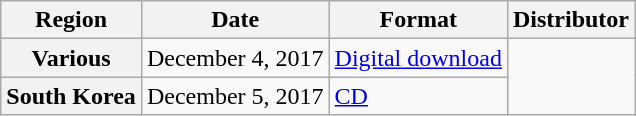<table class="wikitable plainrowheaders">
<tr>
<th>Region</th>
<th>Date</th>
<th>Format</th>
<th>Distributor</th>
</tr>
<tr>
<th scope="row">Various</th>
<td rowspan="2">December 4, 2017</td>
<td rowspan="2"><a href='#'>Digital download</a></td>
<td rowspan="3"></td>
</tr>
<tr>
<th scope="row" rowspan="2">South Korea</th>
</tr>
<tr>
<td rowspan="2">December 5, 2017</td>
<td><a href='#'>CD</a></td>
</tr>
</table>
